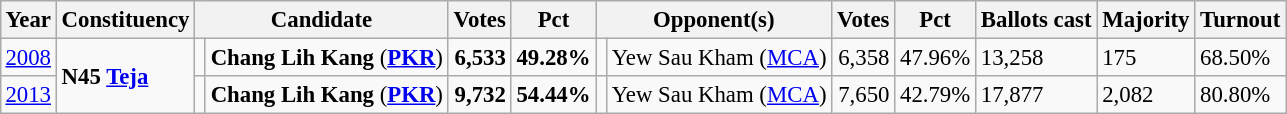<table class="wikitable" style="margin:0.5em ; font-size:95%">
<tr>
<th>Year</th>
<th>Constituency</th>
<th colspan=2>Candidate</th>
<th>Votes</th>
<th>Pct</th>
<th colspan=2>Opponent(s)</th>
<th>Votes</th>
<th>Pct</th>
<th>Ballots cast</th>
<th>Majority</th>
<th>Turnout</th>
</tr>
<tr>
<td><a href='#'>2008</a></td>
<td rowspan=2><strong>N45 <a href='#'>Teja</a></strong></td>
<td></td>
<td><strong>Chang Lih Kang</strong> (<a href='#'><strong>PKR</strong></a>)</td>
<td align="right"><strong>6,533</strong></td>
<td><strong>49.28%</strong></td>
<td></td>
<td>Yew Sau Kham (<a href='#'>MCA</a>)</td>
<td align="right">6,358</td>
<td>47.96%</td>
<td>13,258</td>
<td>175</td>
<td>68.50%</td>
</tr>
<tr>
<td><a href='#'>2013</a></td>
<td></td>
<td><strong>Chang Lih Kang</strong> (<a href='#'><strong>PKR</strong></a>)</td>
<td align="right"><strong>9,732</strong></td>
<td><strong>54.44%</strong></td>
<td></td>
<td>Yew Sau Kham (<a href='#'>MCA</a>)</td>
<td align="right">7,650</td>
<td>42.79%</td>
<td>17,877</td>
<td>2,082</td>
<td>80.80%</td>
</tr>
</table>
